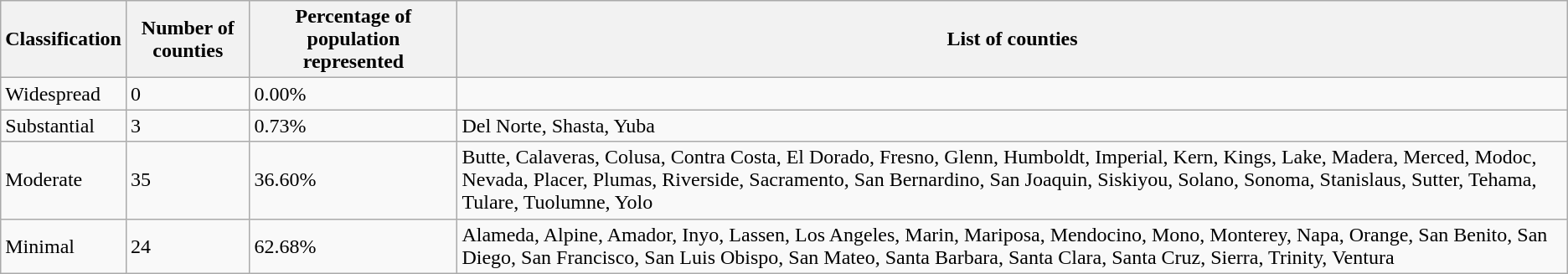<table class="wikitable">
<tr>
<th>Classification</th>
<th>Number of counties</th>
<th>Percentage of population represented</th>
<th>List of counties</th>
</tr>
<tr>
<td>Widespread</td>
<td>0</td>
<td>0.00%</td>
<td></td>
</tr>
<tr>
<td>Substantial</td>
<td>3</td>
<td>0.73%</td>
<td>Del Norte, Shasta, Yuba</td>
</tr>
<tr>
<td>Moderate</td>
<td>35</td>
<td>36.60%</td>
<td>Butte, Calaveras, Colusa, Contra Costa, El Dorado, Fresno, Glenn, Humboldt, Imperial, Kern, Kings, Lake, Madera, Merced, Modoc, Nevada, Placer, Plumas, Riverside, Sacramento, San Bernardino, San Joaquin, Siskiyou, Solano, Sonoma, Stanislaus, Sutter, Tehama, Tulare, Tuolumne, Yolo</td>
</tr>
<tr>
<td>Minimal</td>
<td>24</td>
<td>62.68%</td>
<td>Alameda, Alpine, Amador, Inyo, Lassen, Los Angeles, Marin, Mariposa, Mendocino, Mono, Monterey, Napa, Orange, San Benito, San Diego, San Francisco, San Luis Obispo, San Mateo, Santa Barbara, Santa Clara, Santa Cruz, Sierra, Trinity, Ventura</td>
</tr>
</table>
